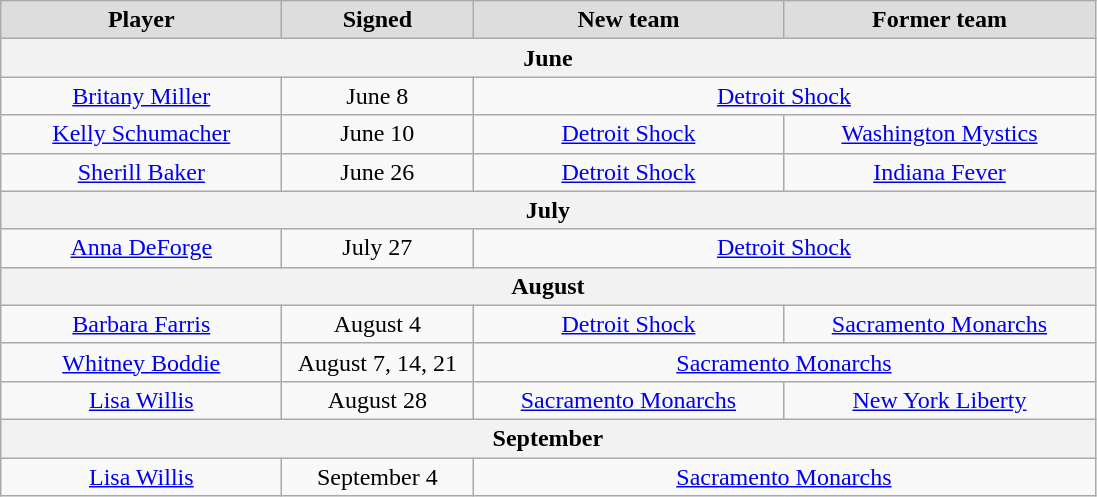<table class="wikitable" style="text-align: center">
<tr align="center" bgcolor="#dddddd">
<td style="width:180px"><strong>Player</strong></td>
<td style="width:120px"><strong>Signed</strong></td>
<td style="width:200px"><strong>New team</strong></td>
<td style="width:200px"><strong>Former team</strong></td>
</tr>
<tr>
<th colspan="4">June</th>
</tr>
<tr>
<td><a href='#'>Britany Miller</a></td>
<td>June 8</td>
<td colspan="2"><a href='#'>Detroit Shock</a></td>
</tr>
<tr>
<td><a href='#'>Kelly Schumacher</a></td>
<td>June 10</td>
<td><a href='#'>Detroit Shock</a></td>
<td><a href='#'>Washington Mystics</a></td>
</tr>
<tr>
<td><a href='#'>Sherill Baker</a></td>
<td>June 26</td>
<td><a href='#'>Detroit Shock</a></td>
<td><a href='#'>Indiana Fever</a></td>
</tr>
<tr>
<th colspan="4">July</th>
</tr>
<tr>
<td><a href='#'>Anna DeForge</a></td>
<td>July 27</td>
<td colspan="2"><a href='#'>Detroit Shock</a></td>
</tr>
<tr>
<th colspan="4">August</th>
</tr>
<tr>
<td><a href='#'>Barbara Farris</a></td>
<td>August 4</td>
<td><a href='#'>Detroit Shock</a></td>
<td><a href='#'>Sacramento Monarchs</a></td>
</tr>
<tr>
<td><a href='#'>Whitney Boddie</a></td>
<td>August 7, 14, 21</td>
<td colspan="2"><a href='#'>Sacramento Monarchs</a></td>
</tr>
<tr>
<td><a href='#'>Lisa Willis</a></td>
<td>August 28</td>
<td><a href='#'>Sacramento Monarchs</a></td>
<td><a href='#'>New York Liberty</a></td>
</tr>
<tr>
<th colspan="4">September</th>
</tr>
<tr>
<td><a href='#'>Lisa Willis</a></td>
<td>September 4</td>
<td colspan="2"><a href='#'>Sacramento Monarchs</a></td>
</tr>
</table>
